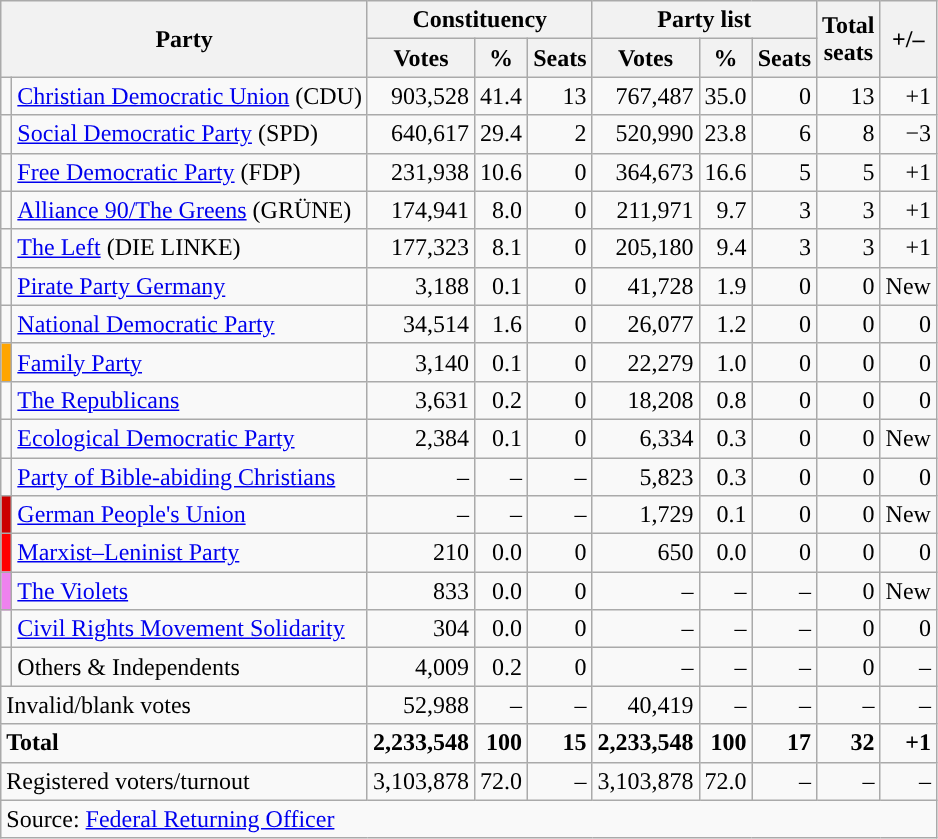<table class="wikitable" style="text-align:right">
<tr>
<th colspan="2" rowspan="2">Party</th>
<th colspan="3">Constituency</th>
<th colspan="3">Party list</th>
<th rowspan="2">Total<br>seats</th>
<th rowspan="2">+/–</th>
</tr>
<tr>
<th>Votes</th>
<th>%</th>
<th>Seats</th>
<th>Votes</th>
<th>%</th>
<th>Seats</th>
</tr>
<tr>
<td></td>
<td align="left"><a href='#'>Christian Democratic Union</a> (CDU)</td>
<td>903,528</td>
<td>41.4</td>
<td>13</td>
<td>767,487</td>
<td>35.0</td>
<td>0</td>
<td>13</td>
<td>+1</td>
</tr>
<tr>
<td></td>
<td align="left"><a href='#'>Social Democratic Party</a> (SPD)</td>
<td>640,617</td>
<td>29.4</td>
<td>2</td>
<td>520,990</td>
<td>23.8</td>
<td>6</td>
<td>8</td>
<td>−3</td>
</tr>
<tr>
<td></td>
<td align="left"><a href='#'>Free Democratic Party</a> (FDP)</td>
<td>231,938</td>
<td>10.6</td>
<td>0</td>
<td>364,673</td>
<td>16.6</td>
<td>5</td>
<td>5</td>
<td>+1</td>
</tr>
<tr>
<td></td>
<td align="left"><a href='#'>Alliance 90/The Greens</a> (GRÜNE)</td>
<td>174,941</td>
<td>8.0</td>
<td>0</td>
<td>211,971</td>
<td>9.7</td>
<td>3</td>
<td>3</td>
<td>+1</td>
</tr>
<tr>
<td></td>
<td align="left"><a href='#'>The Left</a> (DIE LINKE)</td>
<td>177,323</td>
<td>8.1</td>
<td>0</td>
<td>205,180</td>
<td>9.4</td>
<td>3</td>
<td>3</td>
<td>+1</td>
</tr>
<tr>
<td style="background-color:"></td>
<td align="left"><a href='#'>Pirate Party Germany</a></td>
<td>3,188</td>
<td>0.1</td>
<td>0</td>
<td>41,728</td>
<td>1.9</td>
<td>0</td>
<td>0</td>
<td>New</td>
</tr>
<tr>
<td style="background-color:"></td>
<td align="left"><a href='#'>National Democratic Party</a></td>
<td>34,514</td>
<td>1.6</td>
<td>0</td>
<td>26,077</td>
<td>1.2</td>
<td>0</td>
<td>0</td>
<td>0</td>
</tr>
<tr>
<td style="background-color:#FFA500"></td>
<td align="left"><a href='#'>Family Party</a></td>
<td>3,140</td>
<td>0.1</td>
<td>0</td>
<td>22,279</td>
<td>1.0</td>
<td>0</td>
<td>0</td>
<td>0</td>
</tr>
<tr>
<td style="background-color:"></td>
<td align="left"><a href='#'>The Republicans</a></td>
<td>3,631</td>
<td>0.2</td>
<td>0</td>
<td>18,208</td>
<td>0.8</td>
<td>0</td>
<td>0</td>
<td>0</td>
</tr>
<tr>
<td style="background-color:"></td>
<td align="left"><a href='#'>Ecological Democratic Party</a></td>
<td>2,384</td>
<td>0.1</td>
<td>0</td>
<td>6,334</td>
<td>0.3</td>
<td>0</td>
<td>0</td>
<td>New</td>
</tr>
<tr>
<td></td>
<td align="left"><a href='#'>Party of Bible-abiding Christians</a></td>
<td>–</td>
<td>–</td>
<td>–</td>
<td>5,823</td>
<td>0.3</td>
<td>0</td>
<td>0</td>
<td>0</td>
</tr>
<tr>
<td style="background-color:#CC0000"></td>
<td align="left"><a href='#'>German People's Union</a></td>
<td>–</td>
<td>–</td>
<td>–</td>
<td>1,729</td>
<td>0.1</td>
<td>0</td>
<td>0</td>
<td>New</td>
</tr>
<tr>
<td style="background-color:red"></td>
<td align="left"><a href='#'>Marxist–Leninist Party</a></td>
<td>210</td>
<td>0.0</td>
<td>0</td>
<td>650</td>
<td>0.0</td>
<td>0</td>
<td>0</td>
<td>0</td>
</tr>
<tr>
<td style="background-color:#EE82EE"></td>
<td align="left"><a href='#'>The Violets</a></td>
<td>833</td>
<td>0.0</td>
<td>0</td>
<td>–</td>
<td>–</td>
<td>–</td>
<td>0</td>
<td>New</td>
</tr>
<tr>
<td></td>
<td align="left"><a href='#'>Civil Rights Movement Solidarity</a></td>
<td>304</td>
<td>0.0</td>
<td>0</td>
<td>–</td>
<td>–</td>
<td>–</td>
<td>0</td>
<td>0</td>
</tr>
<tr>
<td></td>
<td align="left">Others & Independents</td>
<td>4,009</td>
<td>0.2</td>
<td>0</td>
<td>–</td>
<td>–</td>
<td>–</td>
<td>0</td>
<td>–</td>
</tr>
<tr>
<td colspan="2" align="left">Invalid/blank votes</td>
<td>52,988</td>
<td>–</td>
<td>–</td>
<td>40,419</td>
<td>–</td>
<td>–</td>
<td>–</td>
<td>–</td>
</tr>
<tr>
<td colspan="2" align="left"><strong>Total</strong></td>
<td><strong>2,233,548</strong></td>
<td><strong>100</strong></td>
<td><strong>15</strong></td>
<td><strong>2,233,548</strong></td>
<td><strong>100</strong></td>
<td><strong>17</strong></td>
<td><strong>32</strong></td>
<td><strong>+1</strong></td>
</tr>
<tr>
<td colspan="2" align="left">Registered voters/turnout</td>
<td>3,103,878</td>
<td>72.0</td>
<td>–</td>
<td>3,103,878</td>
<td>72.0</td>
<td>–</td>
<td>–</td>
<td>–</td>
</tr>
<tr>
<td colspan="10" align="left">Source: <a href='#'>Federal Returning Officer</a></td>
</tr>
</table>
